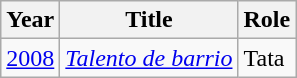<table class="wikitable">
<tr>
<th>Year</th>
<th>Title</th>
<th>Role</th>
</tr>
<tr>
<td><a href='#'>2008</a></td>
<td><em><a href='#'>Talento de barrio</a></em></td>
<td>Tata</td>
</tr>
</table>
